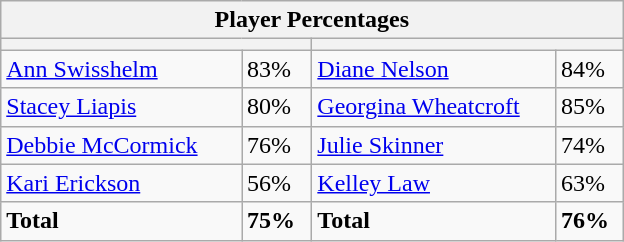<table class="wikitable">
<tr>
<th colspan=4 width=400>Player Percentages</th>
</tr>
<tr>
<th colspan=2 width=200></th>
<th colspan=2 width=200></th>
</tr>
<tr>
<td><a href='#'>Ann Swisshelm</a></td>
<td>83%</td>
<td><a href='#'>Diane Nelson</a></td>
<td>84%</td>
</tr>
<tr>
<td><a href='#'>Stacey Liapis</a></td>
<td>80%</td>
<td><a href='#'>Georgina Wheatcroft</a></td>
<td>85%</td>
</tr>
<tr>
<td><a href='#'>Debbie McCormick</a></td>
<td>76%</td>
<td><a href='#'>Julie Skinner</a></td>
<td>74%</td>
</tr>
<tr>
<td><a href='#'>Kari Erickson</a></td>
<td>56%</td>
<td><a href='#'>Kelley Law</a></td>
<td>63%</td>
</tr>
<tr>
<td><strong>Total</strong></td>
<td><strong>75%</strong></td>
<td><strong>Total</strong></td>
<td><strong>76%</strong></td>
</tr>
</table>
